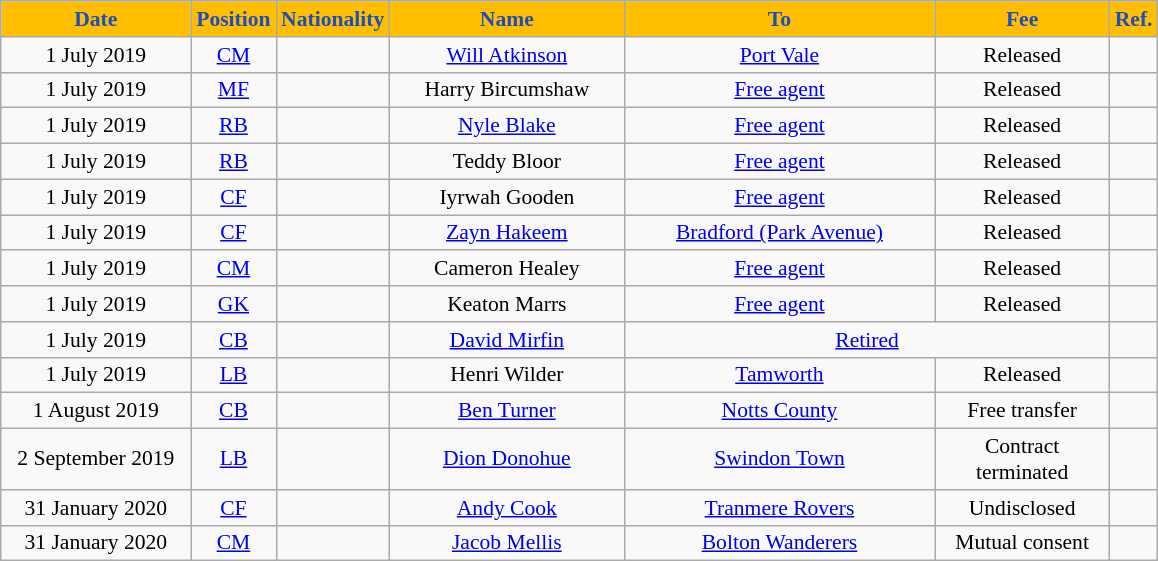<table class="wikitable"  style="text-align:center; font-size:90%; ">
<tr>
<th style="background:#ffbf00; color:#1C4EBD; width:120px;">Date</th>
<th style="background:#ffbf00; color:#1C4EBD; width:50px;">Position</th>
<th style="background:#ffbf00; color:#1C4EBD; width:50px;">Nationality</th>
<th style="background:#ffbf00; color:#1C4EBD; width:150px;">Name</th>
<th style="background:#ffbf00; color:#1C4EBD; width:200px;">To</th>
<th style="background:#ffbf00; color:#1C4EBD; width:110px;">Fee</th>
<th style="background:#ffbf00; color:#1C4EBD; width:25px;">Ref.</th>
</tr>
<tr>
<td>1 July 2019</td>
<td><a href='#'>CM</a></td>
<td></td>
<td><a href='#'>Will Atkinson</a></td>
<td> <a href='#'>Port Vale</a></td>
<td>Released</td>
<td></td>
</tr>
<tr>
<td>1 July 2019</td>
<td><a href='#'>MF</a></td>
<td></td>
<td>Harry Bircumshaw</td>
<td> <a href='#'>Free agent</a></td>
<td>Released</td>
<td></td>
</tr>
<tr>
<td>1 July 2019</td>
<td><a href='#'>RB</a></td>
<td></td>
<td><a href='#'>Nyle Blake</a></td>
<td> <a href='#'>Free agent</a></td>
<td>Released</td>
<td></td>
</tr>
<tr>
<td>1 July 2019</td>
<td><a href='#'>RB</a></td>
<td></td>
<td>Teddy Bloor</td>
<td> <a href='#'>Free agent</a></td>
<td>Released</td>
<td></td>
</tr>
<tr>
<td>1 July 2019</td>
<td><a href='#'>CF</a></td>
<td></td>
<td>Iyrwah Gooden</td>
<td> <a href='#'>Free agent</a></td>
<td>Released</td>
<td></td>
</tr>
<tr>
<td>1 July 2019</td>
<td><a href='#'>CF</a></td>
<td></td>
<td><a href='#'>Zayn Hakeem</a></td>
<td> <a href='#'>Bradford (Park Avenue)</a></td>
<td>Released</td>
<td></td>
</tr>
<tr>
<td>1 July 2019</td>
<td><a href='#'>CM</a></td>
<td></td>
<td>Cameron Healey</td>
<td> <a href='#'>Free agent</a></td>
<td>Released</td>
<td></td>
</tr>
<tr>
<td>1 July 2019</td>
<td><a href='#'>GK</a></td>
<td></td>
<td>Keaton Marrs</td>
<td> <a href='#'>Free agent</a></td>
<td>Released</td>
<td></td>
</tr>
<tr>
<td>1 July 2019</td>
<td><a href='#'>CB</a></td>
<td></td>
<td><a href='#'>David Mirfin</a></td>
<td colspan=2><a href='#'>Retired</a></td>
<td></td>
</tr>
<tr>
<td>1 July 2019</td>
<td><a href='#'>LB</a></td>
<td></td>
<td>Henri Wilder</td>
<td> <a href='#'>Tamworth</a></td>
<td>Released</td>
<td></td>
</tr>
<tr>
<td>1 August 2019</td>
<td><a href='#'>CB</a></td>
<td></td>
<td><a href='#'>Ben Turner</a></td>
<td> <a href='#'>Notts County</a></td>
<td>Free transfer</td>
<td></td>
</tr>
<tr>
<td>2 September 2019</td>
<td><a href='#'>LB</a></td>
<td></td>
<td><a href='#'>Dion Donohue</a></td>
<td> <a href='#'>Swindon Town</a></td>
<td>Contract terminated</td>
<td></td>
</tr>
<tr>
<td>31 January 2020</td>
<td><a href='#'>CF</a></td>
<td></td>
<td><a href='#'>Andy Cook</a></td>
<td> <a href='#'>Tranmere Rovers</a></td>
<td>Undisclosed</td>
<td></td>
</tr>
<tr>
<td>31 January 2020</td>
<td><a href='#'>CM</a></td>
<td></td>
<td><a href='#'>Jacob Mellis</a></td>
<td> <a href='#'>Bolton Wanderers</a></td>
<td>Mutual consent</td>
<td></td>
</tr>
</table>
